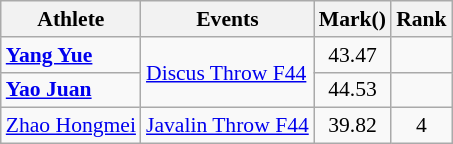<table class=wikitable style="text-align: center; font-size:90%">
<tr>
<th>Athlete</th>
<th>Events</th>
<th>Mark()</th>
<th>Rank</th>
</tr>
<tr>
<td align=left><strong><a href='#'>Yang Yue</a></strong></td>
<td align=left rowspan=2><a href='#'>Discus Throw F44</a></td>
<td>43.47</td>
<td></td>
</tr>
<tr>
<td align=left><strong><a href='#'>Yao Juan</a></strong></td>
<td>44.53 </td>
<td></td>
</tr>
<tr>
<td align=left><a href='#'>Zhao Hongmei</a></td>
<td align=left><a href='#'>Javalin Throw F44</a></td>
<td>39.82</td>
<td>4</td>
</tr>
</table>
